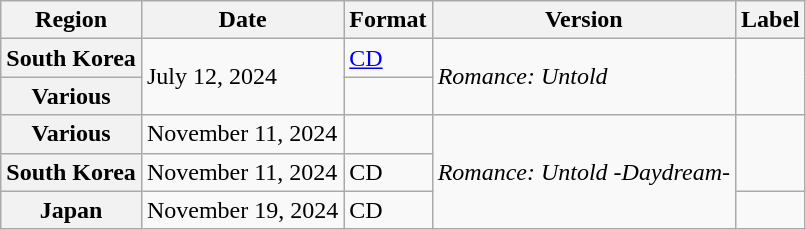<table class="wikitable plainrowheaders">
<tr>
<th scope="col">Region</th>
<th scope="col">Date</th>
<th scope="col">Format</th>
<th scope="col">Version</th>
<th scope="col">Label</th>
</tr>
<tr>
<th scope="row">South Korea</th>
<td rowspan="2">July 12, 2024</td>
<td><a href='#'>CD</a></td>
<td rowspan="2"><em>Romance: Untold</em></td>
<td rowspan="2"></td>
</tr>
<tr>
<th scope="row">Various</th>
<td></td>
</tr>
<tr>
<th scope="row">Various</th>
<td>November 11, 2024</td>
<td></td>
<td rowspan="3"><em>Romance: Untold -Daydream-</em></td>
<td rowspan="2"></td>
</tr>
<tr>
<th scope="row">South Korea</th>
<td>November 11, 2024</td>
<td>CD</td>
</tr>
<tr>
<th scope="row">Japan</th>
<td>November 19, 2024</td>
<td>CD</td>
<td></td>
</tr>
</table>
